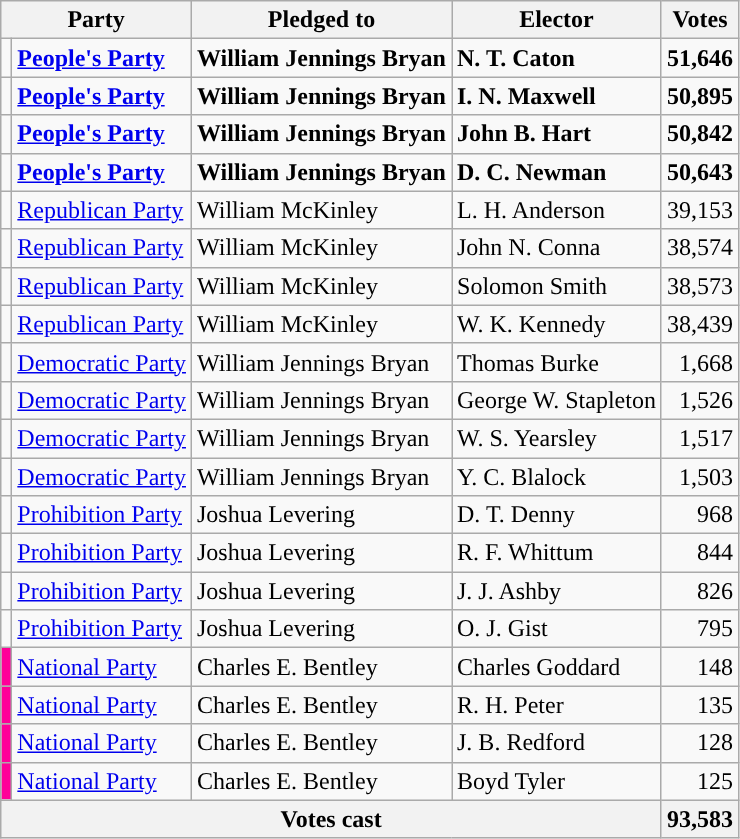<table class="wikitable">
<tr>
<th colspan=2>Party</th>
<th>Pledged to</th>
<th>Elector</th>
<th>Votes</th>
</tr>
<tr style="font-weight:bold">
<td></td>
<td><a href='#'>People's Party</a></td>
<td>William Jennings Bryan</td>
<td>N. T. Caton</td>
<td align="right">51,646</td>
</tr>
<tr style="font-weight:bold">
<td></td>
<td><a href='#'>People's Party</a></td>
<td>William Jennings Bryan</td>
<td>I. N. Maxwell</td>
<td align="right">50,895</td>
</tr>
<tr style="font-weight:bold">
<td></td>
<td><a href='#'>People's Party</a></td>
<td>William Jennings Bryan</td>
<td>John B. Hart</td>
<td align="right">50,842</td>
</tr>
<tr style="font-weight:bold">
<td></td>
<td><a href='#'>People's Party</a></td>
<td>William Jennings Bryan</td>
<td>D. C. Newman</td>
<td align="right">50,643</td>
</tr>
<tr>
<td></td>
<td><a href='#'>Republican Party</a></td>
<td>William McKinley</td>
<td>L. H. Anderson</td>
<td align="right">39,153</td>
</tr>
<tr>
<td></td>
<td><a href='#'>Republican Party</a></td>
<td>William McKinley</td>
<td>John N. Conna</td>
<td align="right">38,574</td>
</tr>
<tr>
<td></td>
<td><a href='#'>Republican Party</a></td>
<td>William McKinley</td>
<td>Solomon Smith</td>
<td align="right">38,573</td>
</tr>
<tr>
<td></td>
<td><a href='#'>Republican Party</a></td>
<td>William McKinley</td>
<td>W. K. Kennedy</td>
<td align="right">38,439</td>
</tr>
<tr>
<td></td>
<td><a href='#'>Democratic Party</a></td>
<td>William Jennings Bryan</td>
<td>Thomas Burke</td>
<td align="right">1,668</td>
</tr>
<tr>
<td></td>
<td><a href='#'>Democratic Party</a></td>
<td>William Jennings Bryan</td>
<td>George W. Stapleton</td>
<td align="right">1,526</td>
</tr>
<tr>
<td></td>
<td><a href='#'>Democratic Party</a></td>
<td>William Jennings Bryan</td>
<td>W. S. Yearsley</td>
<td align="right">1,517</td>
</tr>
<tr>
<td></td>
<td><a href='#'>Democratic Party</a></td>
<td>William Jennings Bryan</td>
<td>Y. C. Blalock</td>
<td align="right">1,503</td>
</tr>
<tr>
<td></td>
<td><a href='#'>Prohibition Party</a></td>
<td>Joshua Levering</td>
<td>D. T. Denny</td>
<td align="right">968</td>
</tr>
<tr>
<td></td>
<td><a href='#'>Prohibition Party</a></td>
<td>Joshua Levering</td>
<td>R. F. Whittum</td>
<td align="right">844</td>
</tr>
<tr>
<td></td>
<td><a href='#'>Prohibition Party</a></td>
<td>Joshua Levering</td>
<td>J. J. Ashby</td>
<td align="right">826</td>
</tr>
<tr>
<td></td>
<td><a href='#'>Prohibition Party</a></td>
<td>Joshua Levering</td>
<td>O. J. Gist</td>
<td align="right">795</td>
</tr>
<tr>
<td bgcolor="#f09"></td>
<td><a href='#'>National Party</a></td>
<td>Charles E. Bentley</td>
<td>Charles Goddard</td>
<td align="right">148</td>
</tr>
<tr>
<td bgcolor="#f09"></td>
<td><a href='#'>National Party</a></td>
<td>Charles E. Bentley</td>
<td>R. H. Peter</td>
<td align="right">135</td>
</tr>
<tr>
<td bgcolor="#f09"></td>
<td><a href='#'>National Party</a></td>
<td>Charles E. Bentley</td>
<td>J. B. Redford</td>
<td align="right">128</td>
</tr>
<tr>
<td bgcolor="#f09"></td>
<td><a href='#'>National Party</a></td>
<td>Charles E. Bentley</td>
<td>Boyd Tyler</td>
<td align="right">125</td>
</tr>
<tr>
<th colspan="4">Votes cast</th>
<th>93,583</th>
</tr>
</table>
